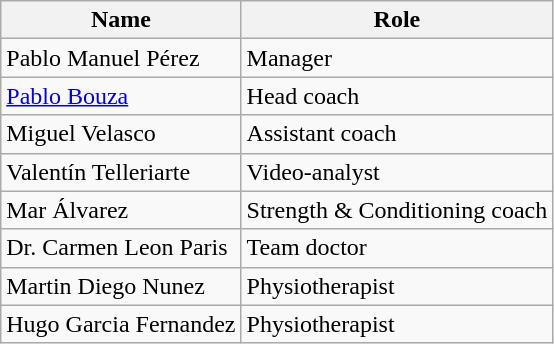<table class="wikitable">
<tr>
<th>Name</th>
<th>Role</th>
</tr>
<tr>
<td> Pablo Manuel Pérez</td>
<td>Manager</td>
</tr>
<tr>
<td> <a href='#'>Pablo Bouza</a></td>
<td>Head coach</td>
</tr>
<tr>
<td> Miguel Velasco</td>
<td>Assistant coach</td>
</tr>
<tr>
<td> Valentín Telleriarte</td>
<td>Video-analyst</td>
</tr>
<tr>
<td> Mar Álvarez</td>
<td>Strength & Conditioning coach</td>
</tr>
<tr>
<td> Dr. Carmen Leon Paris</td>
<td>Team doctor</td>
</tr>
<tr>
<td> Martin Diego Nunez</td>
<td>Physiotherapist</td>
</tr>
<tr>
<td> Hugo Garcia Fernandez</td>
<td>Physiotherapist</td>
</tr>
</table>
